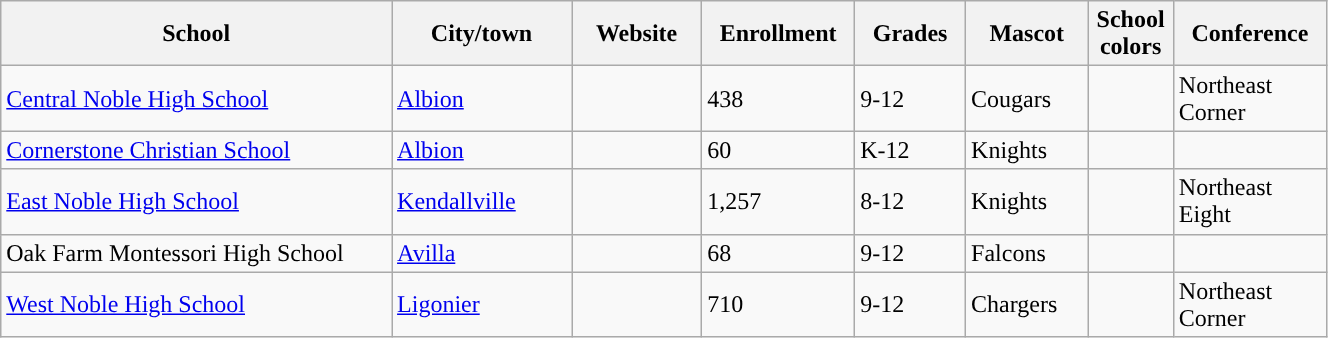<table class="wikitable sortable" width="70%">
<tr>
<th width="20%">School</th>
<th width="08%">City/town</th>
<th width="06%">Website</th>
<th width="04%">Enrollment</th>
<th width="04%">Grades</th>
<th width="04%">Mascot</th>
<th width=01%>School colors</th>
<th width="04%">Conference</th>
</tr>
<tr>
<td><a href='#'>Central Noble High School</a></td>
<td><a href='#'>Albion</a></td>
<td></td>
<td>438</td>
<td>9-12</td>
<td>Cougars</td>
<td> </td>
<td>Northeast Corner</td>
</tr>
<tr>
<td><a href='#'>Cornerstone Christian School</a></td>
<td><a href='#'>Albion</a></td>
<td></td>
<td>60</td>
<td>K-12</td>
<td>Knights</td>
<td></td>
<td></td>
</tr>
<tr>
<td><a href='#'>East Noble High School</a></td>
<td><a href='#'>Kendallville</a></td>
<td></td>
<td>1,257</td>
<td>8-12</td>
<td>Knights</td>
<td>  </td>
<td>Northeast Eight</td>
</tr>
<tr>
<td>Oak Farm Montessori High School</td>
<td><a href='#'>Avilla</a></td>
<td></td>
<td>68</td>
<td>9-12</td>
<td>Falcons</td>
<td>  </td>
<td></td>
</tr>
<tr>
<td><a href='#'>West Noble High School</a></td>
<td><a href='#'>Ligonier</a></td>
<td></td>
<td>710</td>
<td>9-12</td>
<td>Chargers</td>
<td>  </td>
<td>Northeast Corner</td>
</tr>
</table>
